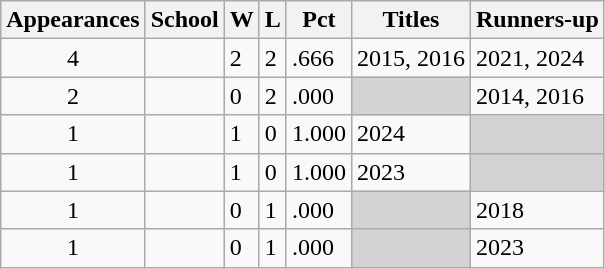<table class="wikitable sortable">
<tr>
<th>Appearances</th>
<th>School</th>
<th>W</th>
<th>L</th>
<th>Pct</th>
<th>Titles</th>
<th>Runners-up</th>
</tr>
<tr>
<td align=center>4</td>
<td style=><a href='#'></a></td>
<td>2</td>
<td>2</td>
<td>.666</td>
<td>2015, 2016</td>
<td>2021, 2024</td>
</tr>
<tr>
<td align=center>2</td>
<td style=><a href='#'></a></td>
<td>0</td>
<td>2</td>
<td>.000</td>
<td bgcolor=lightgrey> </td>
<td>2014, 2016</td>
</tr>
<tr>
<td align=center>1</td>
<td style=><a href='#'></a></td>
<td>1</td>
<td>0</td>
<td align=center>1.000</td>
<td>2024</td>
<td bgcolor=lightgrey> </td>
</tr>
<tr>
<td align=center>1</td>
<td style=><a href='#'></a></td>
<td>1</td>
<td>0</td>
<td>1.000</td>
<td>2023</td>
<td bgcolor=lightgrey> </td>
</tr>
<tr>
<td align=center>1</td>
<td style=><a href='#'></a></td>
<td>0</td>
<td>1</td>
<td>.000</td>
<td bgcolor=lightgrey> </td>
<td>2018</td>
</tr>
<tr>
<td align=center>1</td>
<td style=><a href='#'></a></td>
<td>0</td>
<td>1</td>
<td>.000</td>
<td bgcolor=lightgrey> </td>
<td>2023</td>
</tr>
</table>
